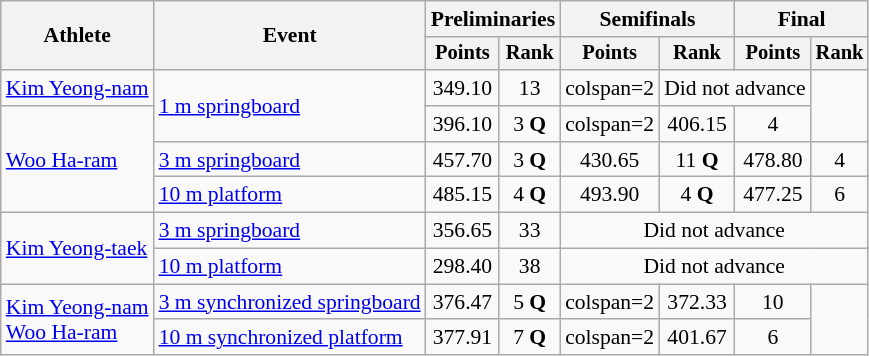<table class="wikitable" style="text-align:center; font-size:90%">
<tr>
<th rowspan="2">Athlete</th>
<th rowspan="2">Event</th>
<th colspan="2">Preliminaries</th>
<th colspan="2">Semifinals</th>
<th colspan="2">Final</th>
</tr>
<tr style="font-size:95%">
<th>Points</th>
<th>Rank</th>
<th>Points</th>
<th>Rank</th>
<th>Points</th>
<th>Rank</th>
</tr>
<tr>
<td align=left><a href='#'>Kim Yeong-nam</a></td>
<td align=left rowspan=2><a href='#'>1 m springboard</a></td>
<td>349.10</td>
<td>13</td>
<td>colspan=2 </td>
<td colspan=2>Did not advance</td>
</tr>
<tr>
<td align=left rowspan=3><a href='#'>Woo Ha-ram</a></td>
<td>396.10</td>
<td>3 <strong>Q</strong></td>
<td>colspan=2 </td>
<td>406.15</td>
<td>4</td>
</tr>
<tr>
<td align="left"><a href='#'>3 m springboard</a></td>
<td>457.70</td>
<td>3 <strong>Q</strong></td>
<td>430.65</td>
<td>11 <strong>Q</strong></td>
<td>478.80</td>
<td>4</td>
</tr>
<tr>
<td align="left"><a href='#'>10 m platform</a></td>
<td>485.15</td>
<td>4 <strong>Q</strong></td>
<td>493.90</td>
<td>4 <strong>Q</strong></td>
<td>477.25</td>
<td>6</td>
</tr>
<tr>
<td align=left rowspan=2><a href='#'>Kim Yeong-taek</a></td>
<td align="left"><a href='#'>3 m springboard</a></td>
<td>356.65</td>
<td>33</td>
<td colspan=4>Did not advance</td>
</tr>
<tr>
<td align="left"><a href='#'>10 m platform</a></td>
<td>298.40</td>
<td>38</td>
<td colspan=4>Did not advance</td>
</tr>
<tr>
<td align="left" rowspan=2><a href='#'>Kim Yeong-nam</a><br><a href='#'>Woo Ha-ram</a></td>
<td align="left"><a href='#'>3 m synchronized springboard</a></td>
<td>376.47</td>
<td>5 <strong>Q</strong></td>
<td>colspan=2 </td>
<td>372.33</td>
<td>10</td>
</tr>
<tr>
<td align="left"><a href='#'>10 m synchronized platform</a></td>
<td>377.91</td>
<td>7 <strong>Q</strong></td>
<td>colspan=2 </td>
<td>401.67</td>
<td>6</td>
</tr>
</table>
